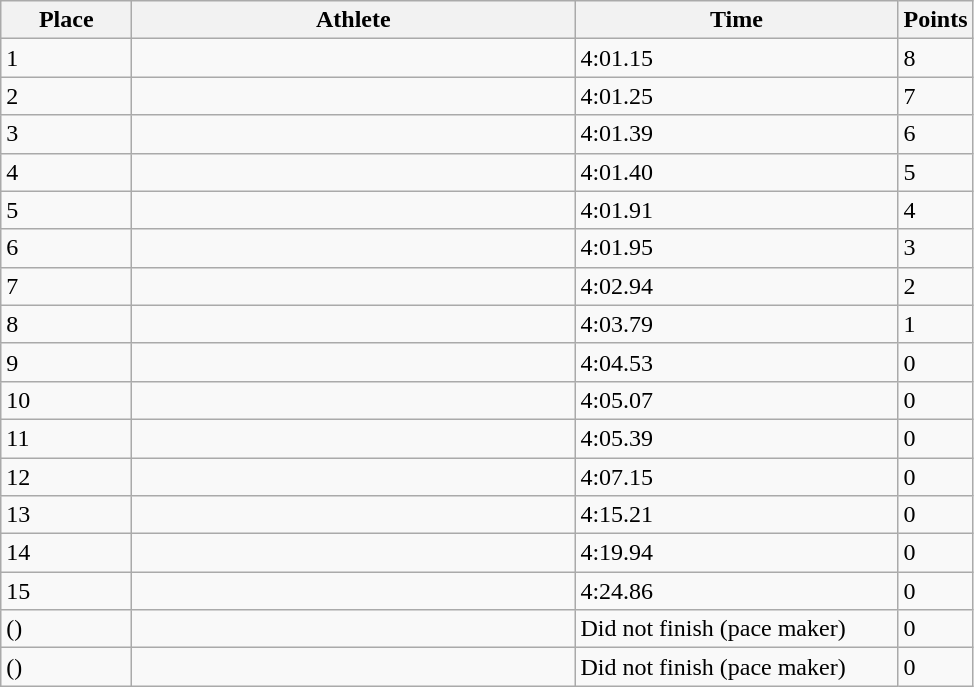<table class=wikitable>
<tr>
<th style="width:5em">Place</th>
<th style="width:18em">Athlete</th>
<th style="width:13em">Time</th>
<th>Points</th>
</tr>
<tr>
<td>1</td>
<td></td>
<td>4:01.15 </td>
<td>8</td>
</tr>
<tr>
<td>2</td>
<td></td>
<td>4:01.25</td>
<td>7</td>
</tr>
<tr>
<td>3</td>
<td></td>
<td>4:01.39  </td>
<td>6</td>
</tr>
<tr>
<td>4</td>
<td></td>
<td>4:01.40</td>
<td>5</td>
</tr>
<tr>
<td>5</td>
<td></td>
<td>4:01.91</td>
<td>4</td>
</tr>
<tr>
<td>6</td>
<td></td>
<td>4:01.95 </td>
<td>3</td>
</tr>
<tr>
<td>7</td>
<td></td>
<td>4:02.94</td>
<td>2</td>
</tr>
<tr>
<td>8</td>
<td></td>
<td>4:03.79</td>
<td>1</td>
</tr>
<tr>
<td>9</td>
<td></td>
<td>4:04.53</td>
<td>0</td>
</tr>
<tr>
<td>10</td>
<td></td>
<td>4:05.07</td>
<td>0</td>
</tr>
<tr>
<td>11</td>
<td></td>
<td>4:05.39</td>
<td>0</td>
</tr>
<tr>
<td>12</td>
<td></td>
<td>4:07.15</td>
<td>0</td>
</tr>
<tr>
<td>13</td>
<td></td>
<td>4:15.21</td>
<td>0</td>
</tr>
<tr>
<td>14</td>
<td></td>
<td>4:19.94</td>
<td>0</td>
</tr>
<tr>
<td>15</td>
<td></td>
<td>4:24.86</td>
<td>0</td>
</tr>
<tr>
<td> ()</td>
<td></td>
<td>Did not finish (pace maker)</td>
<td>0</td>
</tr>
<tr>
<td> ()</td>
<td></td>
<td>Did not finish (pace maker)</td>
<td>0</td>
</tr>
</table>
